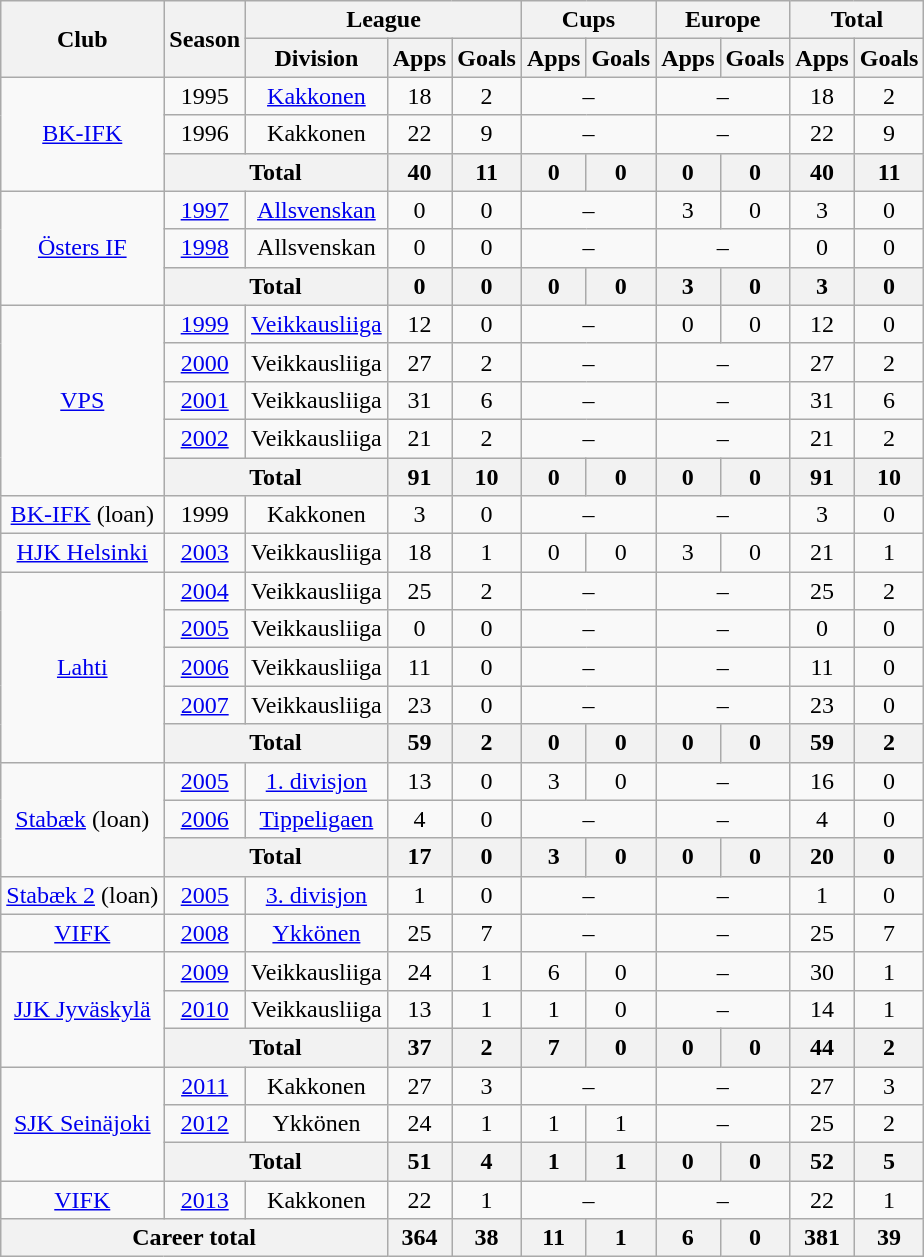<table class="wikitable" style="text-align:center">
<tr>
<th rowspan="2">Club</th>
<th rowspan="2">Season</th>
<th colspan="3">League</th>
<th colspan="2">Cups</th>
<th colspan="2">Europe</th>
<th colspan="2">Total</th>
</tr>
<tr>
<th>Division</th>
<th>Apps</th>
<th>Goals</th>
<th>Apps</th>
<th>Goals</th>
<th>Apps</th>
<th>Goals</th>
<th>Apps</th>
<th>Goals</th>
</tr>
<tr>
<td rowspan=3><a href='#'>BK-IFK</a></td>
<td>1995</td>
<td><a href='#'>Kakkonen</a></td>
<td>18</td>
<td>2</td>
<td colspan=2>–</td>
<td colspan=2>–</td>
<td>18</td>
<td>2</td>
</tr>
<tr>
<td>1996</td>
<td>Kakkonen</td>
<td>22</td>
<td>9</td>
<td colspan=2>–</td>
<td colspan=2>–</td>
<td>22</td>
<td>9</td>
</tr>
<tr>
<th colspan=2>Total</th>
<th>40</th>
<th>11</th>
<th>0</th>
<th>0</th>
<th>0</th>
<th>0</th>
<th>40</th>
<th>11</th>
</tr>
<tr>
<td rowspan=3><a href='#'>Östers IF</a></td>
<td><a href='#'>1997</a></td>
<td><a href='#'>Allsvenskan</a></td>
<td>0</td>
<td>0</td>
<td colspan=2>–</td>
<td>3</td>
<td>0</td>
<td>3</td>
<td>0</td>
</tr>
<tr>
<td><a href='#'>1998</a></td>
<td>Allsvenskan</td>
<td>0</td>
<td>0</td>
<td colspan=2>–</td>
<td colspan=2>–</td>
<td>0</td>
<td>0</td>
</tr>
<tr>
<th colspan=2>Total</th>
<th>0</th>
<th>0</th>
<th>0</th>
<th>0</th>
<th>3</th>
<th>0</th>
<th>3</th>
<th>0</th>
</tr>
<tr>
<td rowspan=5><a href='#'>VPS</a></td>
<td><a href='#'>1999</a></td>
<td><a href='#'>Veikkausliiga</a></td>
<td>12</td>
<td>0</td>
<td colspan=2>–</td>
<td>0</td>
<td>0</td>
<td>12</td>
<td>0</td>
</tr>
<tr>
<td><a href='#'>2000</a></td>
<td>Veikkausliiga</td>
<td>27</td>
<td>2</td>
<td colspan=2>–</td>
<td colspan=2>–</td>
<td>27</td>
<td>2</td>
</tr>
<tr>
<td><a href='#'>2001</a></td>
<td>Veikkausliiga</td>
<td>31</td>
<td>6</td>
<td colspan=2>–</td>
<td colspan=2>–</td>
<td>31</td>
<td>6</td>
</tr>
<tr>
<td><a href='#'>2002</a></td>
<td>Veikkausliiga</td>
<td>21</td>
<td>2</td>
<td colspan=2>–</td>
<td colspan=2>–</td>
<td>21</td>
<td>2</td>
</tr>
<tr>
<th colspan=2>Total</th>
<th>91</th>
<th>10</th>
<th>0</th>
<th>0</th>
<th>0</th>
<th>0</th>
<th>91</th>
<th>10</th>
</tr>
<tr>
<td><a href='#'>BK-IFK</a> (loan)</td>
<td>1999</td>
<td>Kakkonen</td>
<td>3</td>
<td>0</td>
<td colspan=2>–</td>
<td colspan=2>–</td>
<td>3</td>
<td>0</td>
</tr>
<tr>
<td><a href='#'>HJK Helsinki</a></td>
<td><a href='#'>2003</a></td>
<td>Veikkausliiga</td>
<td>18</td>
<td>1</td>
<td>0</td>
<td>0</td>
<td>3</td>
<td>0</td>
<td>21</td>
<td>1</td>
</tr>
<tr>
<td rowspan=5><a href='#'>Lahti</a></td>
<td><a href='#'>2004</a></td>
<td>Veikkausliiga</td>
<td>25</td>
<td>2</td>
<td colspan=2>–</td>
<td colspan=2>–</td>
<td>25</td>
<td>2</td>
</tr>
<tr>
<td><a href='#'>2005</a></td>
<td>Veikkausliiga</td>
<td>0</td>
<td>0</td>
<td colspan=2>–</td>
<td colspan=2>–</td>
<td>0</td>
<td>0</td>
</tr>
<tr>
<td><a href='#'>2006</a></td>
<td>Veikkausliiga</td>
<td>11</td>
<td>0</td>
<td colspan=2>–</td>
<td colspan=2>–</td>
<td>11</td>
<td>0</td>
</tr>
<tr>
<td><a href='#'>2007</a></td>
<td>Veikkausliiga</td>
<td>23</td>
<td>0</td>
<td colspan=2>–</td>
<td colspan=2>–</td>
<td>23</td>
<td>0</td>
</tr>
<tr>
<th colspan=2>Total</th>
<th>59</th>
<th>2</th>
<th>0</th>
<th>0</th>
<th>0</th>
<th>0</th>
<th>59</th>
<th>2</th>
</tr>
<tr>
<td rowspan=3><a href='#'>Stabæk</a> (loan)</td>
<td><a href='#'>2005</a></td>
<td><a href='#'>1. divisjon</a></td>
<td>13</td>
<td>0</td>
<td>3</td>
<td>0</td>
<td colspan=2>–</td>
<td>16</td>
<td>0</td>
</tr>
<tr>
<td><a href='#'>2006</a></td>
<td><a href='#'>Tippeligaen</a></td>
<td>4</td>
<td>0</td>
<td colspan=2>–</td>
<td colspan=2>–</td>
<td>4</td>
<td>0</td>
</tr>
<tr>
<th colspan=2>Total</th>
<th>17</th>
<th>0</th>
<th>3</th>
<th>0</th>
<th>0</th>
<th>0</th>
<th>20</th>
<th>0</th>
</tr>
<tr>
<td><a href='#'>Stabæk 2</a> (loan)</td>
<td><a href='#'>2005</a></td>
<td><a href='#'>3. divisjon</a></td>
<td>1</td>
<td>0</td>
<td colspan=2>–</td>
<td colspan=2>–</td>
<td>1</td>
<td>0</td>
</tr>
<tr>
<td><a href='#'>VIFK</a></td>
<td><a href='#'>2008</a></td>
<td><a href='#'>Ykkönen</a></td>
<td>25</td>
<td>7</td>
<td colspan=2>–</td>
<td colspan=2>–</td>
<td>25</td>
<td>7</td>
</tr>
<tr>
<td rowspan=3><a href='#'>JJK Jyväskylä</a></td>
<td><a href='#'>2009</a></td>
<td>Veikkausliiga</td>
<td>24</td>
<td>1</td>
<td>6</td>
<td>0</td>
<td colspan=2>–</td>
<td>30</td>
<td>1</td>
</tr>
<tr>
<td><a href='#'>2010</a></td>
<td>Veikkausliiga</td>
<td>13</td>
<td>1</td>
<td>1</td>
<td>0</td>
<td colspan=2>–</td>
<td>14</td>
<td>1</td>
</tr>
<tr>
<th colspan=2>Total</th>
<th>37</th>
<th>2</th>
<th>7</th>
<th>0</th>
<th>0</th>
<th>0</th>
<th>44</th>
<th>2</th>
</tr>
<tr>
<td rowspan=3><a href='#'>SJK Seinäjoki</a></td>
<td><a href='#'>2011</a></td>
<td>Kakkonen</td>
<td>27</td>
<td>3</td>
<td colspan=2>–</td>
<td colspan=2>–</td>
<td>27</td>
<td>3</td>
</tr>
<tr>
<td><a href='#'>2012</a></td>
<td>Ykkönen</td>
<td>24</td>
<td>1</td>
<td>1</td>
<td>1</td>
<td colspan=2>–</td>
<td>25</td>
<td>2</td>
</tr>
<tr>
<th colspan=2>Total</th>
<th>51</th>
<th>4</th>
<th>1</th>
<th>1</th>
<th>0</th>
<th>0</th>
<th>52</th>
<th>5</th>
</tr>
<tr>
<td><a href='#'>VIFK</a></td>
<td><a href='#'>2013</a></td>
<td>Kakkonen</td>
<td>22</td>
<td>1</td>
<td colspan=2>–</td>
<td colspan=2>–</td>
<td>22</td>
<td>1</td>
</tr>
<tr>
<th colspan="3">Career total</th>
<th>364</th>
<th>38</th>
<th>11</th>
<th>1</th>
<th>6</th>
<th>0</th>
<th>381</th>
<th>39</th>
</tr>
</table>
